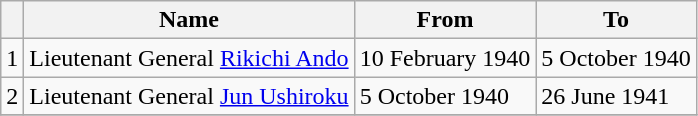<table class=wikitable>
<tr>
<th></th>
<th>Name</th>
<th>From</th>
<th>To</th>
</tr>
<tr>
<td>1</td>
<td>Lieutenant General <a href='#'>Rikichi Ando</a></td>
<td>10 February 1940</td>
<td>5 October 1940</td>
</tr>
<tr>
<td>2</td>
<td>Lieutenant General <a href='#'>Jun Ushiroku</a></td>
<td>5 October 1940</td>
<td>26 June 1941</td>
</tr>
<tr>
</tr>
</table>
